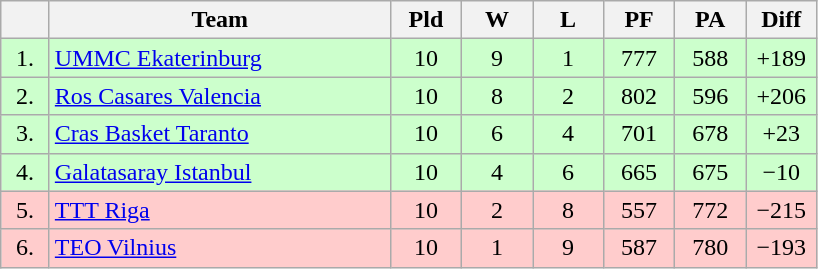<table class="wikitable" style="text-align:center">
<tr>
<th width=25></th>
<th width=220>Team</th>
<th width=40>Pld</th>
<th width=40>W</th>
<th width=40>L</th>
<th width=40>PF</th>
<th width=40>PA</th>
<th width=40>Diff</th>
</tr>
<tr style="background: #ccffcc;">
<td>1.</td>
<td align=left> <a href='#'>UMMC Ekaterinburg</a></td>
<td>10</td>
<td>9</td>
<td>1</td>
<td>777</td>
<td>588</td>
<td>+189</td>
</tr>
<tr style="background: #ccffcc;">
<td>2.</td>
<td align=left> <a href='#'>Ros Casares Valencia</a></td>
<td>10</td>
<td>8</td>
<td>2</td>
<td>802</td>
<td>596</td>
<td>+206</td>
</tr>
<tr style="background: #ccffcc;">
<td>3.</td>
<td align=left> <a href='#'>Cras Basket Taranto</a></td>
<td>10</td>
<td>6</td>
<td>4</td>
<td>701</td>
<td>678</td>
<td>+23</td>
</tr>
<tr style="background: #ccffcc;">
<td>4.</td>
<td align=left> <a href='#'>Galatasaray Istanbul</a></td>
<td>10</td>
<td>4</td>
<td>6</td>
<td>665</td>
<td>675</td>
<td>−10</td>
</tr>
<tr style="background: #ffcccc;">
<td>5.</td>
<td align=left> <a href='#'>TTT Riga</a></td>
<td>10</td>
<td>2</td>
<td>8</td>
<td>557</td>
<td>772</td>
<td>−215</td>
</tr>
<tr style="background: #ffcccc;">
<td>6.</td>
<td align=left> <a href='#'>TEO Vilnius</a></td>
<td>10</td>
<td>1</td>
<td>9</td>
<td>587</td>
<td>780</td>
<td>−193</td>
</tr>
</table>
